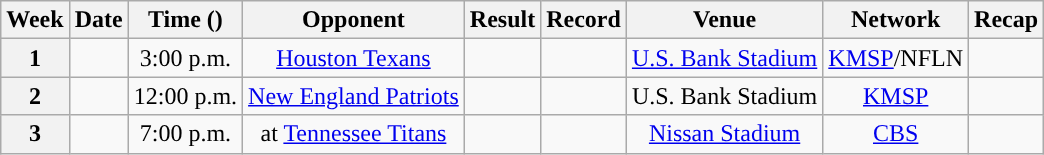<table class="wikitable" style="text-align:center">
<tr>
<th>Week</th>
<th>Date</th>
<th>Time (<a href='#'></a>)</th>
<th>Opponent</th>
<th>Result</th>
<th>Record</th>
<th>Venue</th>
<th>Network</th>
<th>Recap</th>
</tr>
<tr>
<th>1 </th>
<td></td>
<td>3:00 p.m.</td>
<td><a href='#'>Houston Texans</a></td>
<td></td>
<td></td>
<td><a href='#'>U.S. Bank Stadium</a></td>
<td><a href='#'>KMSP</a>/NFLN</td>
<td></td>
</tr>
<tr>
<th>2 </th>
<td></td>
<td>12:00 p.m.</td>
<td><a href='#'>New England Patriots</a></td>
<td></td>
<td></td>
<td>U.S. Bank Stadium</td>
<td><a href='#'>KMSP</a></td>
<td></td>
</tr>
<tr>
<th>3 </th>
<td></td>
<td>7:00 p.m.</td>
<td>at <a href='#'>Tennessee Titans</a></td>
<td></td>
<td></td>
<td><a href='#'>Nissan Stadium</a></td>
<td><a href='#'>CBS</a></td>
<td></td>
</tr>
</table>
